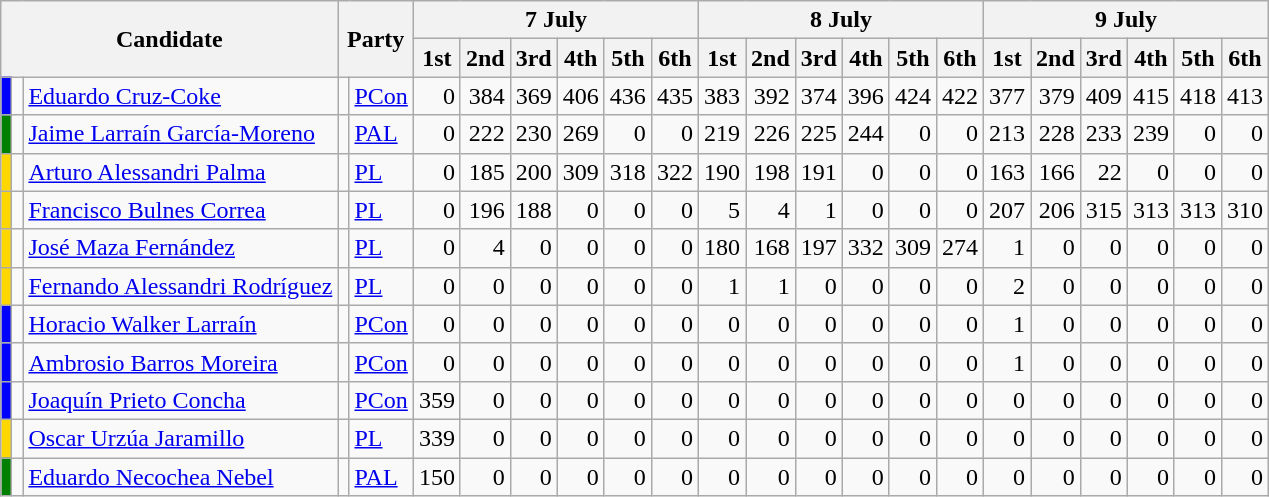<table class="wikitable">
<tr>
<th colspan="3" rowspan="2">Candidate</th>
<th colspan="2" rowspan="2">Party</th>
<th colspan="6">7 July</th>
<th colspan="6">8 July</th>
<th colspan="6">9 July</th>
</tr>
<tr>
<th>1st</th>
<th>2nd</th>
<th>3rd</th>
<th>4th</th>
<th>5th</th>
<th>6th</th>
<th>1st</th>
<th>2nd</th>
<th>3rd</th>
<th>4th</th>
<th>5th</th>
<th>6th</th>
<th>1st</th>
<th>2nd</th>
<th>3rd</th>
<th>4th</th>
<th>5th</th>
<th>6th</th>
</tr>
<tr>
<td style="color:inherit;background:#0000FF"></td>
<td></td>
<td><a href='#'>Eduardo Cruz-Coke</a></td>
<td></td>
<td><a href='#'>PCon</a></td>
<td align="right">0</td>
<td align="right">384</td>
<td align="right">369</td>
<td align="right">406</td>
<td align="right">436</td>
<td align="right">435</td>
<td align="right">383</td>
<td align="right">392</td>
<td align="right">374</td>
<td align="right">396</td>
<td align="right">424</td>
<td align="right">422</td>
<td align="right">377</td>
<td align="right">379</td>
<td align="right">409</td>
<td align="right">415</td>
<td align="right">418</td>
<td align="right">413</td>
</tr>
<tr>
<td bgcolor="green"></td>
<td></td>
<td><a href='#'>Jaime Larraín García-Moreno</a></td>
<td></td>
<td><a href='#'>PAL</a></td>
<td align="right">0</td>
<td align="right">222</td>
<td align="right">230</td>
<td align="right">269</td>
<td align="right">0</td>
<td align="right">0</td>
<td align="right">219</td>
<td align="right">226</td>
<td align="right">225</td>
<td align="right">244</td>
<td align="right">0</td>
<td align="right">0</td>
<td align="right">213</td>
<td align="right">228</td>
<td align="right">233</td>
<td align="right">239</td>
<td align="right">0</td>
<td align="right">0</td>
</tr>
<tr>
<td style="color:inherit;background:#FFD700"></td>
<td></td>
<td><a href='#'>Arturo Alessandri Palma</a></td>
<td align="center"></td>
<td><a href='#'>PL</a></td>
<td align="right">0</td>
<td align="right">185</td>
<td align="right">200</td>
<td align="right">309</td>
<td align="right">318</td>
<td align="right">322</td>
<td align="right">190</td>
<td align="right">198</td>
<td align="right">191</td>
<td align="right">0</td>
<td align="right">0</td>
<td align="right">0</td>
<td align="right">163</td>
<td align="right">166</td>
<td align="right">22</td>
<td align="right">0</td>
<td align="right">0</td>
<td align="right">0</td>
</tr>
<tr>
<td style="color:inherit;background:#FFD700"></td>
<td></td>
<td><a href='#'>Francisco Bulnes Correa</a></td>
<td align="center"></td>
<td><a href='#'>PL</a></td>
<td align="right">0</td>
<td align="right">196</td>
<td align="right">188</td>
<td align="right">0</td>
<td align="right">0</td>
<td align="right">0</td>
<td align="right">5</td>
<td align="right">4</td>
<td align="right">1</td>
<td align="right">0</td>
<td align="right">0</td>
<td align="right">0</td>
<td align="right">207</td>
<td align="right">206</td>
<td align="right">315</td>
<td align="right">313</td>
<td align="right">313</td>
<td align="right">310</td>
</tr>
<tr>
<td style="color:inherit;background:#FFD700"></td>
<td></td>
<td><a href='#'>José Maza Fernández</a></td>
<td align="center"></td>
<td><a href='#'>PL</a></td>
<td align="right">0</td>
<td align="right">4</td>
<td align="right">0</td>
<td align="right">0</td>
<td align="right">0</td>
<td align="right">0</td>
<td align="right">180</td>
<td align="right">168</td>
<td align="right">197</td>
<td align="right">332</td>
<td align="right">309</td>
<td align="right">274</td>
<td align="right">1</td>
<td align="right">0</td>
<td align="right">0</td>
<td align="right">0</td>
<td align="right">0</td>
<td align="right">0</td>
</tr>
<tr>
<td style="color:inherit;background:#FFD700"></td>
<td></td>
<td><a href='#'>Fernando Alessandri Rodríguez</a></td>
<td align="center"></td>
<td><a href='#'>PL</a></td>
<td align="right">0</td>
<td align="right">0</td>
<td align="right">0</td>
<td align="right">0</td>
<td align="right">0</td>
<td align="right">0</td>
<td align="right">1</td>
<td align="right">1</td>
<td align="right">0</td>
<td align="right">0</td>
<td align="right">0</td>
<td align="right">0</td>
<td align="right">2</td>
<td align="right">0</td>
<td align="right">0</td>
<td align="right">0</td>
<td align="right">0</td>
<td align="right">0</td>
</tr>
<tr>
<td style="color:inherit;background:#0000FF"></td>
<td></td>
<td><a href='#'>Horacio Walker Larraín</a></td>
<td align="center"></td>
<td><a href='#'>PCon</a></td>
<td align="right">0</td>
<td align="right">0</td>
<td align="right">0</td>
<td align="right">0</td>
<td align="right">0</td>
<td align="right">0</td>
<td align="right">0</td>
<td align="right">0</td>
<td align="right">0</td>
<td align="right">0</td>
<td align="right">0</td>
<td align="right">0</td>
<td align="right">1</td>
<td align="right">0</td>
<td align="right">0</td>
<td align="right">0</td>
<td align="right">0</td>
<td align="right">0</td>
</tr>
<tr>
<td style="color:inherit;background:#0000FF"></td>
<td></td>
<td><a href='#'>Ambrosio Barros Moreira</a></td>
<td align="center"></td>
<td><a href='#'>PCon</a></td>
<td align="right">0</td>
<td align="right">0</td>
<td align="right">0</td>
<td align="right">0</td>
<td align="right">0</td>
<td align="right">0</td>
<td align="right">0</td>
<td align="right">0</td>
<td align="right">0</td>
<td align="right">0</td>
<td align="right">0</td>
<td align="right">0</td>
<td align="right">1</td>
<td align="right">0</td>
<td align="right">0</td>
<td align="right">0</td>
<td align="right">0</td>
<td align="right">0</td>
</tr>
<tr>
<td style="color:inherit;background:#0000FF"></td>
<td></td>
<td><a href='#'>Joaquín Prieto Concha</a></td>
<td align="center"></td>
<td><a href='#'>PCon</a></td>
<td align="right">359</td>
<td align="right">0</td>
<td align="right">0</td>
<td align="right">0</td>
<td align="right">0</td>
<td align="right">0</td>
<td align="right">0</td>
<td align="right">0</td>
<td align="right">0</td>
<td align="right">0</td>
<td align="right">0</td>
<td align="right">0</td>
<td align="right">0</td>
<td align="right">0</td>
<td align="right">0</td>
<td align="right">0</td>
<td align="right">0</td>
<td align="right">0</td>
</tr>
<tr>
<td style="color:inherit;background:#FFD700"></td>
<td></td>
<td><a href='#'>Oscar Urzúa Jaramillo</a></td>
<td align="center"></td>
<td><a href='#'>PL</a></td>
<td align="right">339</td>
<td align="right">0</td>
<td align="right">0</td>
<td align="right">0</td>
<td align="right">0</td>
<td align="right">0</td>
<td align="right">0</td>
<td align="right">0</td>
<td align="right">0</td>
<td align="right">0</td>
<td align="right">0</td>
<td align="right">0</td>
<td align="right">0</td>
<td align="right">0</td>
<td align="right">0</td>
<td align="right">0</td>
<td align="right">0</td>
<td align="right">0</td>
</tr>
<tr>
<td bgcolor="green"></td>
<td></td>
<td><a href='#'>Eduardo Necochea Nebel</a></td>
<td></td>
<td><a href='#'>PAL</a></td>
<td align="right">150</td>
<td align="right">0</td>
<td align="right">0</td>
<td align="right">0</td>
<td align="right">0</td>
<td align="right">0</td>
<td align="right">0</td>
<td align="right">0</td>
<td align="right">0</td>
<td align="right">0</td>
<td align="right">0</td>
<td align="right">0</td>
<td align="right">0</td>
<td align="right">0</td>
<td align="right">0</td>
<td align="right">0</td>
<td align="right">0</td>
<td align="right">0</td>
</tr>
</table>
